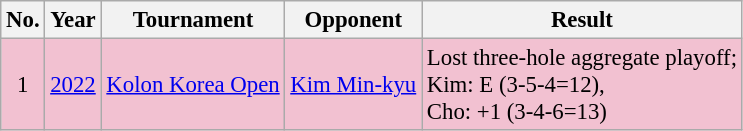<table class="wikitable" style="font-size:95%;">
<tr>
<th>No.</th>
<th>Year</th>
<th>Tournament</th>
<th>Opponent</th>
<th>Result</th>
</tr>
<tr style="background:#F2C1D1;">
<td align=center>1</td>
<td><a href='#'>2022</a></td>
<td><a href='#'>Kolon Korea Open</a></td>
<td> <a href='#'>Kim Min-kyu</a></td>
<td>Lost three-hole aggregate playoff;<br>Kim: E (3-5-4=12),<br>Cho: +1 (3-4-6=13)</td>
</tr>
</table>
